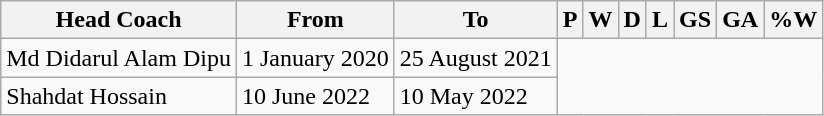<table class="wikitable sortable" style="text-align:center">
<tr>
<th>Head Coach</th>
<th class="unsortable">From</th>
<th class="unsortable">To</th>
<th abbr="1">P</th>
<th abbr="0">W</th>
<th abbr="0">D</th>
<th abbr="1">L</th>
<th abbr="0">GS</th>
<th abbr="1">GA</th>
<th abbr="00">%W</th>
</tr>
<tr>
<td align=left> Md Didarul Alam Dipu</td>
<td align=left>1 January 2020</td>
<td align=left>25 August 2021<br></td>
</tr>
<tr>
<td align=left> Shahdat Hossain</td>
<td align=left>10 June 2022</td>
<td align=left>10 May 2022<br></td>
</tr>
</table>
